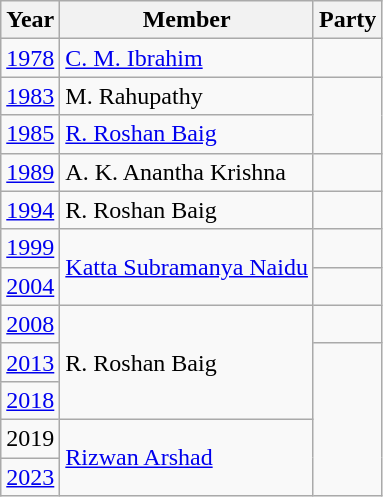<table class="wikitable sortable">
<tr>
<th>Year</th>
<th>Member</th>
<th colspan=2>Party</th>
</tr>
<tr>
<td><a href='#'>1978</a></td>
<td><a href='#'>C. M. Ibrahim</a></td>
<td></td>
</tr>
<tr>
<td><a href='#'>1983</a></td>
<td>M. Rahupathy</td>
</tr>
<tr>
<td><a href='#'>1985</a></td>
<td><a href='#'>R. Roshan Baig</a></td>
</tr>
<tr>
<td><a href='#'>1989</a></td>
<td>A. K. Anantha Krishna</td>
<td></td>
</tr>
<tr>
<td><a href='#'>1994</a></td>
<td>R. Roshan Baig</td>
<td></td>
</tr>
<tr>
<td><a href='#'>1999</a></td>
<td rowspan=2><a href='#'>Katta Subramanya Naidu</a></td>
<td></td>
</tr>
<tr>
<td><a href='#'>2004</a></td>
</tr>
<tr>
<td><a href='#'>2008</a></td>
<td rowspan=3>R. Roshan Baig</td>
<td></td>
</tr>
<tr>
<td><a href='#'>2013</a></td>
</tr>
<tr>
<td><a href='#'>2018</a></td>
</tr>
<tr>
<td>2019</td>
<td rowspan=2><a href='#'>Rizwan Arshad</a></td>
</tr>
<tr>
<td><a href='#'>2023</a></td>
</tr>
</table>
